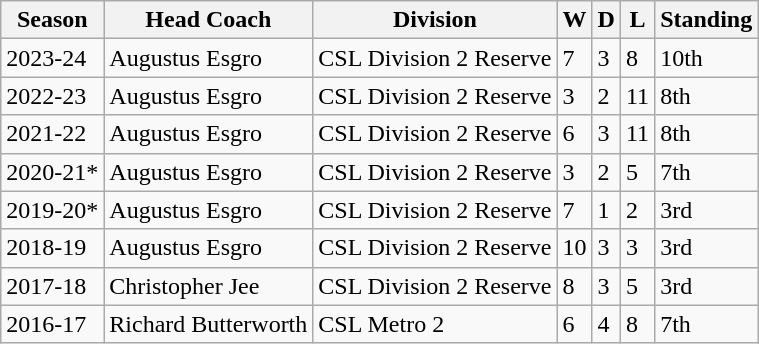<table class="wikitable sortable">
<tr>
<th>Season<br></th>
<th>Head Coach<br></th>
<th>Division<br></th>
<th>W <br></th>
<th>D <br></th>
<th>L <br></th>
<th>Standing<br></th>
</tr>
<tr>
<td>2023-24</td>
<td> Augustus Esgro</td>
<td>CSL Division 2 Reserve</td>
<td>7</td>
<td>3</td>
<td>8</td>
<td>10th</td>
</tr>
<tr>
<td>2022-23</td>
<td> Augustus Esgro</td>
<td>CSL Division 2 Reserve</td>
<td>3</td>
<td>2</td>
<td>11</td>
<td>8th</td>
</tr>
<tr>
<td>2021-22</td>
<td> Augustus Esgro</td>
<td>CSL Division 2 Reserve</td>
<td>6</td>
<td>3</td>
<td>11</td>
<td>8th</td>
</tr>
<tr>
<td>2020-21*</td>
<td> Augustus Esgro</td>
<td>CSL Division 2 Reserve</td>
<td>3</td>
<td>2</td>
<td>5</td>
<td>7th</td>
</tr>
<tr>
<td>2019-20*</td>
<td> Augustus Esgro</td>
<td>CSL Division 2 Reserve</td>
<td>7</td>
<td>1</td>
<td>2</td>
<td>3rd</td>
</tr>
<tr>
<td>2018-19</td>
<td> Augustus Esgro</td>
<td>CSL Division 2 Reserve</td>
<td>10</td>
<td>3</td>
<td>3</td>
<td>3rd</td>
</tr>
<tr>
<td>2017-18</td>
<td> Christopher Jee</td>
<td>CSL Division 2 Reserve</td>
<td>8</td>
<td>3</td>
<td>5</td>
<td>3rd</td>
</tr>
<tr>
<td>2016-17</td>
<td> Richard Butterworth</td>
<td>CSL Metro 2</td>
<td>6</td>
<td>4</td>
<td>8</td>
<td>7th</td>
</tr>
</table>
